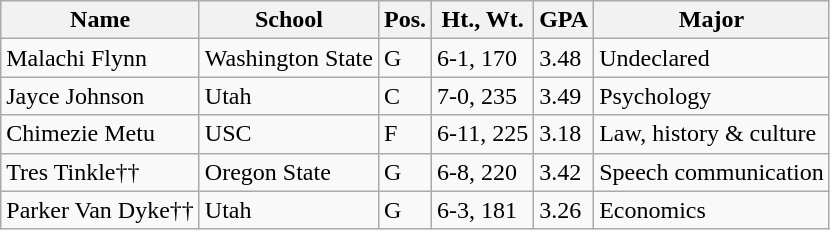<table class="wikitable">
<tr>
<th>Name</th>
<th>School</th>
<th>Pos.</th>
<th>Ht., Wt.</th>
<th>GPA</th>
<th>Major</th>
</tr>
<tr>
<td>Malachi Flynn</td>
<td>Washington State</td>
<td>G</td>
<td>6-1, 170</td>
<td>3.48</td>
<td>Undeclared</td>
</tr>
<tr>
<td>Jayce Johnson</td>
<td>Utah</td>
<td>C</td>
<td>7-0, 235</td>
<td>3.49</td>
<td>Psychology</td>
</tr>
<tr>
<td>Chimezie Metu</td>
<td>USC</td>
<td>F</td>
<td>6-11, 225</td>
<td>3.18</td>
<td>Law, history & culture</td>
</tr>
<tr>
<td>Tres Tinkle††</td>
<td>Oregon State</td>
<td>G</td>
<td>6-8, 220</td>
<td>3.42</td>
<td>Speech communication</td>
</tr>
<tr>
<td>Parker Van Dyke††</td>
<td>Utah</td>
<td>G</td>
<td>6-3, 181</td>
<td>3.26</td>
<td>Economics</td>
</tr>
</table>
